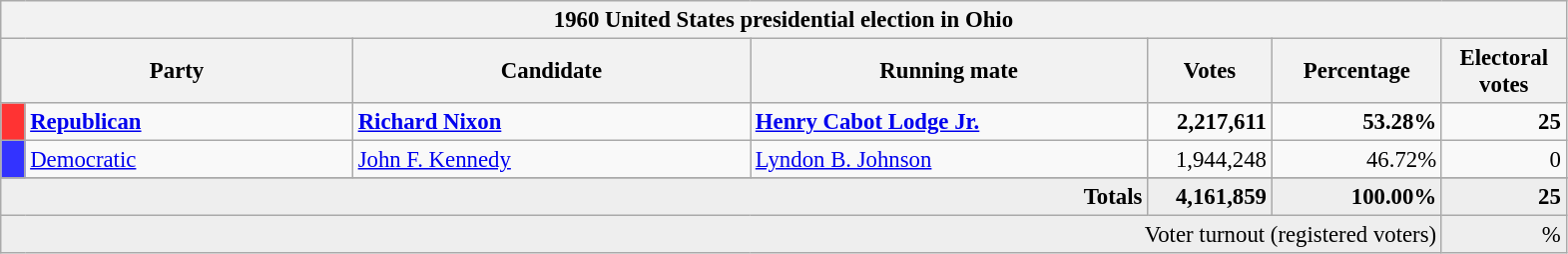<table class="wikitable" style="font-size: 95%;">
<tr>
<th colspan="7">1960 United States presidential election in Ohio</th>
</tr>
<tr>
<th colspan="2" style="width: 15em">Party</th>
<th style="width: 17em">Candidate</th>
<th style="width: 17em">Running mate</th>
<th style="width: 5em">Votes</th>
<th style="width: 7em">Percentage</th>
<th style="width: 5em">Electoral votes</th>
</tr>
<tr>
<th style="background-color:#FF3333; width: 3px"></th>
<td style="width: 130px"><strong><a href='#'>Republican</a></strong></td>
<td><strong><a href='#'>Richard Nixon</a></strong></td>
<td><strong><a href='#'>Henry Cabot Lodge Jr.</a></strong></td>
<td align="right"><strong>2,217,611</strong></td>
<td align="right"><strong>53.28%</strong></td>
<td align="right"><strong>25</strong></td>
</tr>
<tr>
<th style="background-color:#3333FF; width: 3px"></th>
<td style="width: 130px"><a href='#'>Democratic</a></td>
<td><a href='#'>John F. Kennedy</a></td>
<td><a href='#'>Lyndon B. Johnson</a></td>
<td align="right">1,944,248</td>
<td align="right">46.72%</td>
<td align="right">0</td>
</tr>
<tr>
</tr>
<tr bgcolor="#EEEEEE">
<td colspan="4" align="right"><strong>Totals</strong></td>
<td align="right"><strong>4,161,859</strong></td>
<td align="right"><strong>100.00%</strong></td>
<td align="right"><strong>25</strong></td>
</tr>
<tr bgcolor="#EEEEEE">
<td colspan="6" align="right">Voter turnout (registered voters)</td>
<td colspan="1" align="right">%</td>
</tr>
</table>
